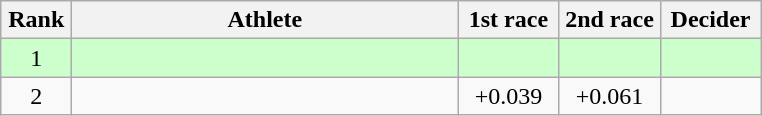<table class=wikitable style="text-align:center">
<tr>
<th width=40>Rank</th>
<th width=250>Athlete</th>
<th width=60>1st race</th>
<th width=60>2nd race</th>
<th width=60>Decider</th>
</tr>
<tr bgcolor="ccffcc">
<td>1</td>
<td align=left></td>
<td></td>
<td></td>
<td></td>
</tr>
<tr>
<td>2</td>
<td align=left></td>
<td>+0.039</td>
<td>+0.061</td>
<td></td>
</tr>
</table>
